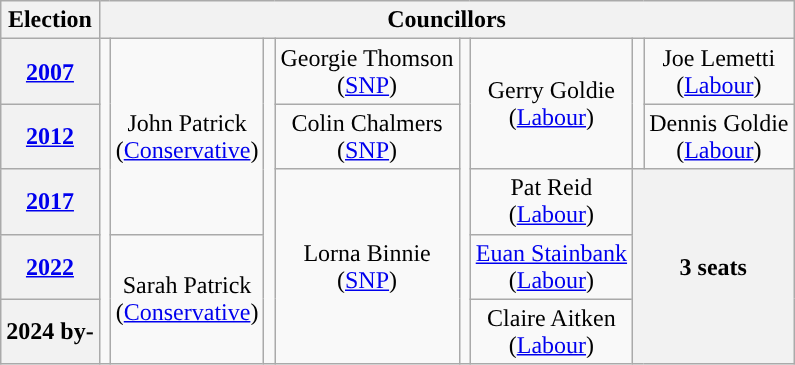<table class="wikitable" style="text-align:center">
<tr>
<th>Election</th>
<th colspan=8>Councillors</th>
</tr>
<tr>
<th><a href='#'>2007</a></th>
<td rowspan=5; style="background-color: "></td>
<td rowspan=3>John Patrick<br>(<a href='#'>Conservative</a>)</td>
<td rowspan=5; style="background-color: "></td>
<td rowspan=1>Georgie Thomson<br>(<a href='#'>SNP</a>)</td>
<td rowspan=5; style="background-color: "></td>
<td rowspan=2>Gerry Goldie<br>(<a href='#'>Labour</a>)</td>
<td rowspan=2; style="background-color: "></td>
<td rowspan=1>Joe Lemetti<br>(<a href='#'>Labour</a>)</td>
</tr>
<tr>
<th><a href='#'>2012</a></th>
<td rowspan=1>Colin Chalmers<br>(<a href='#'>SNP</a>)</td>
<td rowspan=1>Dennis Goldie<br>(<a href='#'>Labour</a>)</td>
</tr>
<tr>
<th><a href='#'>2017</a></th>
<td rowspan=3>Lorna Binnie<br>(<a href='#'>SNP</a>)</td>
<td rowspan=1>Pat Reid<br>(<a href='#'>Labour</a>)</td>
<th colspan=2; rowspan=3>3 seats</th>
</tr>
<tr>
<th><a href='#'>2022</a></th>
<td rowspan=2>Sarah Patrick<br>(<a href='#'>Conservative</a>)</td>
<td rowspan=1><a href='#'>Euan Stainbank</a><br>(<a href='#'>Labour</a>)</td>
</tr>
<tr>
<th>2024 by-</th>
<td rowspan=1>Claire Aitken<br>(<a href='#'>Labour</a>)</td>
</tr>
</table>
